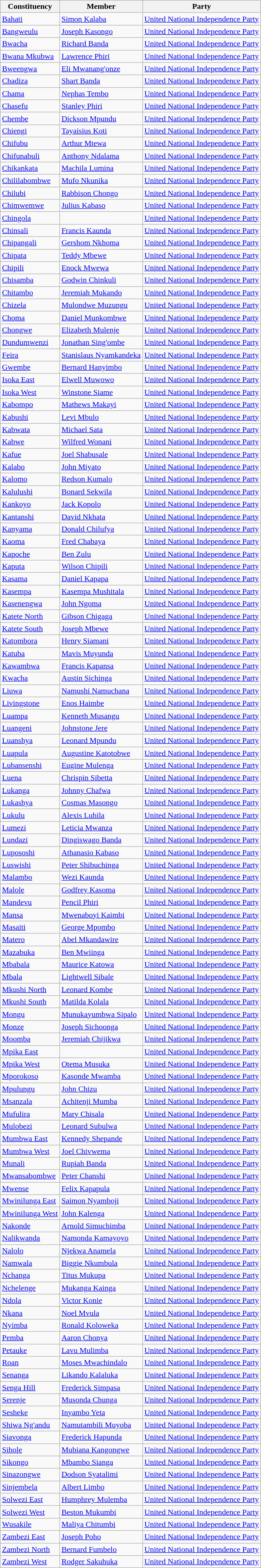<table class="wikitable sortable">
<tr>
<th>Constituency</th>
<th>Member</th>
<th>Party</th>
</tr>
<tr>
<td><a href='#'>Bahati</a></td>
<td><a href='#'>Simon Kalaba</a></td>
<td><a href='#'>United National Independence Party</a></td>
</tr>
<tr>
<td><a href='#'>Bangweulu</a></td>
<td><a href='#'>Joseph Kasongo</a></td>
<td><a href='#'>United National Independence Party</a></td>
</tr>
<tr>
<td><a href='#'>Bwacha</a></td>
<td><a href='#'>Richard Banda</a></td>
<td><a href='#'>United National Independence Party</a></td>
</tr>
<tr>
<td><a href='#'>Bwana Mkubwa</a></td>
<td><a href='#'>Lawrence Phiri</a></td>
<td><a href='#'>United National Independence Party</a></td>
</tr>
<tr>
<td><a href='#'>Bweengwa</a></td>
<td><a href='#'>Eli Mwanang'onze</a></td>
<td><a href='#'>United National Independence Party</a></td>
</tr>
<tr>
<td><a href='#'>Chadiza</a></td>
<td><a href='#'>Shart Banda</a></td>
<td><a href='#'>United National Independence Party</a></td>
</tr>
<tr>
<td><a href='#'>Chama</a></td>
<td><a href='#'>Nephas Tembo</a></td>
<td><a href='#'>United National Independence Party</a></td>
</tr>
<tr>
<td><a href='#'>Chasefu</a></td>
<td><a href='#'>Stanley Phiri</a></td>
<td><a href='#'>United National Independence Party</a></td>
</tr>
<tr>
<td><a href='#'>Chembe</a></td>
<td><a href='#'>Dickson Mpundu</a></td>
<td><a href='#'>United National Independence Party</a></td>
</tr>
<tr>
<td><a href='#'>Chiengi</a></td>
<td><a href='#'>Tayaisius Koti</a></td>
<td><a href='#'>United National Independence Party</a></td>
</tr>
<tr>
<td><a href='#'>Chifubu</a></td>
<td><a href='#'>Arthur Mtewa</a></td>
<td><a href='#'>United National Independence Party</a></td>
</tr>
<tr>
<td><a href='#'>Chifunabuli</a></td>
<td><a href='#'>Anthony Ndalama</a></td>
<td><a href='#'>United National Independence Party</a></td>
</tr>
<tr>
<td><a href='#'>Chikankata</a></td>
<td><a href='#'>Machila Lumina</a></td>
<td><a href='#'>United National Independence Party</a></td>
</tr>
<tr>
<td><a href='#'>Chililabombwe</a></td>
<td><a href='#'>Mufo Nkunika</a></td>
<td><a href='#'>United National Independence Party</a></td>
</tr>
<tr>
<td><a href='#'>Chilubi</a></td>
<td><a href='#'>Rabbison Chongo</a></td>
<td><a href='#'>United National Independence Party</a></td>
</tr>
<tr>
<td><a href='#'>Chimwemwe</a></td>
<td><a href='#'>Julius Kabaso</a></td>
<td><a href='#'>United National Independence Party</a></td>
</tr>
<tr>
<td><a href='#'>Chingola</a></td>
<td></td>
<td><a href='#'>United National Independence Party</a></td>
</tr>
<tr>
<td><a href='#'>Chinsali</a></td>
<td><a href='#'>Francis Kaunda</a></td>
<td><a href='#'>United National Independence Party</a></td>
</tr>
<tr>
<td><a href='#'>Chipangali</a></td>
<td><a href='#'>Gershom Nkhoma</a></td>
<td><a href='#'>United National Independence Party</a></td>
</tr>
<tr>
<td><a href='#'>Chipata</a></td>
<td><a href='#'>Teddy Mbewe</a></td>
<td><a href='#'>United National Independence Party</a></td>
</tr>
<tr>
<td><a href='#'>Chipili</a></td>
<td><a href='#'>Enock Mwewa</a></td>
<td><a href='#'>United National Independence Party</a></td>
</tr>
<tr>
<td><a href='#'>Chisamba</a></td>
<td><a href='#'>Godwin Chinkuli</a></td>
<td><a href='#'>United National Independence Party</a></td>
</tr>
<tr>
<td><a href='#'>Chitambo</a></td>
<td><a href='#'>Jeremiah Mukando</a></td>
<td><a href='#'>United National Independence Party</a></td>
</tr>
<tr>
<td><a href='#'>Chizela</a></td>
<td><a href='#'>Mulondwe Muzungu</a></td>
<td><a href='#'>United National Independence Party</a></td>
</tr>
<tr>
<td><a href='#'>Choma</a></td>
<td><a href='#'>Daniel Munkombwe</a></td>
<td><a href='#'>United National Independence Party</a></td>
</tr>
<tr>
<td><a href='#'>Chongwe</a></td>
<td><a href='#'>Elizabeth Mulenje</a></td>
<td><a href='#'>United National Independence Party</a></td>
</tr>
<tr>
<td><a href='#'>Dundumwenzi</a></td>
<td><a href='#'>Jonathan Sing'ombe</a></td>
<td><a href='#'>United National Independence Party</a></td>
</tr>
<tr>
<td><a href='#'>Feira</a></td>
<td><a href='#'>Stanislaus Nyamkandeka</a></td>
<td><a href='#'>United National Independence Party</a></td>
</tr>
<tr>
<td><a href='#'>Gwembe</a></td>
<td><a href='#'>Bernard Hanyimbo</a></td>
<td><a href='#'>United National Independence Party</a></td>
</tr>
<tr>
<td><a href='#'>Isoka East</a></td>
<td><a href='#'>Elwell Muwowo</a></td>
<td><a href='#'>United National Independence Party</a></td>
</tr>
<tr>
<td><a href='#'>Isoka West</a></td>
<td><a href='#'>Winstone Siame</a></td>
<td><a href='#'>United National Independence Party</a></td>
</tr>
<tr>
<td><a href='#'>Kabompo</a></td>
<td><a href='#'>Mathews Makayi</a></td>
<td><a href='#'>United National Independence Party</a></td>
</tr>
<tr>
<td><a href='#'>Kabushi</a></td>
<td><a href='#'>Levi Mbulo</a></td>
<td><a href='#'>United National Independence Party</a></td>
</tr>
<tr>
<td><a href='#'>Kabwata</a></td>
<td><a href='#'>Michael Sata</a></td>
<td><a href='#'>United National Independence Party</a></td>
</tr>
<tr>
<td><a href='#'>Kabwe</a></td>
<td><a href='#'>Wilfred Wonani</a></td>
<td><a href='#'>United National Independence Party</a></td>
</tr>
<tr>
<td><a href='#'>Kafue</a></td>
<td><a href='#'>Joel Shabusale</a></td>
<td><a href='#'>United National Independence Party</a></td>
</tr>
<tr>
<td><a href='#'>Kalabo</a></td>
<td><a href='#'>John Miyato</a></td>
<td><a href='#'>United National Independence Party</a></td>
</tr>
<tr>
<td><a href='#'>Kalomo</a></td>
<td><a href='#'>Redson Kumalo</a></td>
<td><a href='#'>United National Independence Party</a></td>
</tr>
<tr>
<td><a href='#'>Kalulushi</a></td>
<td><a href='#'>Bonard Sekwila</a></td>
<td><a href='#'>United National Independence Party</a></td>
</tr>
<tr>
<td><a href='#'>Kankoyo</a></td>
<td><a href='#'>Jack Kopolo</a></td>
<td><a href='#'>United National Independence Party</a></td>
</tr>
<tr>
<td><a href='#'>Kantanshi</a></td>
<td><a href='#'>David Nkhata</a></td>
<td><a href='#'>United National Independence Party</a></td>
</tr>
<tr>
<td><a href='#'>Kanyama</a></td>
<td><a href='#'>Donald Chilufya</a></td>
<td><a href='#'>United National Independence Party</a></td>
</tr>
<tr>
<td><a href='#'>Kaoma</a></td>
<td><a href='#'>Fred Chabaya</a></td>
<td><a href='#'>United National Independence Party</a></td>
</tr>
<tr>
<td><a href='#'>Kapoche</a></td>
<td><a href='#'>Ben Zulu</a></td>
<td><a href='#'>United National Independence Party</a></td>
</tr>
<tr>
<td><a href='#'>Kaputa</a></td>
<td><a href='#'>Wilson Chipili</a></td>
<td><a href='#'>United National Independence Party</a></td>
</tr>
<tr>
<td><a href='#'>Kasama</a></td>
<td><a href='#'>Daniel Kapapa</a></td>
<td><a href='#'>United National Independence Party</a></td>
</tr>
<tr>
<td><a href='#'>Kasempa</a></td>
<td><a href='#'>Kasempa Mushitala</a></td>
<td><a href='#'>United National Independence Party</a></td>
</tr>
<tr>
<td><a href='#'>Kasenengwa</a></td>
<td><a href='#'>John Ngoma</a></td>
<td><a href='#'>United National Independence Party</a></td>
</tr>
<tr>
<td><a href='#'>Katete North</a></td>
<td><a href='#'>Gibson Chigaga</a></td>
<td><a href='#'>United National Independence Party</a></td>
</tr>
<tr>
<td><a href='#'>Katete South</a></td>
<td><a href='#'>Joseph Mbewe</a></td>
<td><a href='#'>United National Independence Party</a></td>
</tr>
<tr>
<td><a href='#'>Katombora</a></td>
<td><a href='#'>Henry Siamani</a></td>
<td><a href='#'>United National Independence Party</a></td>
</tr>
<tr>
<td><a href='#'>Katuba</a></td>
<td><a href='#'>Mavis Muyunda</a></td>
<td><a href='#'>United National Independence Party</a></td>
</tr>
<tr>
<td><a href='#'>Kawambwa</a></td>
<td><a href='#'>Francis Kapansa</a></td>
<td><a href='#'>United National Independence Party</a></td>
</tr>
<tr>
<td><a href='#'>Kwacha</a></td>
<td><a href='#'>Austin Sichinga</a></td>
<td><a href='#'>United National Independence Party</a></td>
</tr>
<tr>
<td><a href='#'>Liuwa</a></td>
<td><a href='#'>Namushi Namuchana</a></td>
<td><a href='#'>United National Independence Party</a></td>
</tr>
<tr>
<td><a href='#'>Livingstone</a></td>
<td><a href='#'>Enos Haimbe</a></td>
<td><a href='#'>United National Independence Party</a></td>
</tr>
<tr>
<td><a href='#'>Luampa</a></td>
<td><a href='#'>Kenneth Musangu</a></td>
<td><a href='#'>United National Independence Party</a></td>
</tr>
<tr>
<td><a href='#'>Luangeni</a></td>
<td><a href='#'>Johnstone Jere</a></td>
<td><a href='#'>United National Independence Party</a></td>
</tr>
<tr>
<td><a href='#'>Luanshya</a></td>
<td><a href='#'>Leonard Mpundu</a></td>
<td><a href='#'>United National Independence Party</a></td>
</tr>
<tr>
<td><a href='#'>Luapula</a></td>
<td><a href='#'>Augustine Katotobwe</a></td>
<td><a href='#'>United National Independence Party</a></td>
</tr>
<tr>
<td><a href='#'>Lubansenshi</a></td>
<td><a href='#'>Eugine Mulenga</a></td>
<td><a href='#'>United National Independence Party</a></td>
</tr>
<tr>
<td><a href='#'>Luena</a></td>
<td><a href='#'>Chrispin Sibetta</a></td>
<td><a href='#'>United National Independence Party</a></td>
</tr>
<tr>
<td><a href='#'>Lukanga</a></td>
<td><a href='#'>Johnny Chafwa</a></td>
<td><a href='#'>United National Independence Party</a></td>
</tr>
<tr>
<td><a href='#'>Lukashya</a></td>
<td><a href='#'>Cosmas Masongo</a></td>
<td><a href='#'>United National Independence Party</a></td>
</tr>
<tr>
<td><a href='#'>Lukulu</a></td>
<td><a href='#'>Alexis Luhila</a></td>
<td><a href='#'>United National Independence Party</a></td>
</tr>
<tr>
<td><a href='#'>Lumezi</a></td>
<td><a href='#'>Leticia Mwanza</a></td>
<td><a href='#'>United National Independence Party</a></td>
</tr>
<tr>
<td><a href='#'>Lundazi</a></td>
<td><a href='#'>Dingiswago Banda</a></td>
<td><a href='#'>United National Independence Party</a></td>
</tr>
<tr>
<td><a href='#'>Lupososhi</a></td>
<td><a href='#'>Athanasio Kabaso</a></td>
<td><a href='#'>United National Independence Party</a></td>
</tr>
<tr>
<td><a href='#'>Luswishi</a></td>
<td><a href='#'>Peter Shibuchinga</a></td>
<td><a href='#'>United National Independence Party</a></td>
</tr>
<tr>
<td><a href='#'>Malambo</a></td>
<td><a href='#'>Wezi Kaunda</a></td>
<td><a href='#'>United National Independence Party</a></td>
</tr>
<tr>
<td><a href='#'>Malole</a></td>
<td><a href='#'>Godfrey Kasoma</a></td>
<td><a href='#'>United National Independence Party</a></td>
</tr>
<tr>
<td><a href='#'>Mandevu</a></td>
<td><a href='#'>Pencil Phiri</a></td>
<td><a href='#'>United National Independence Party</a></td>
</tr>
<tr>
<td><a href='#'>Mansa</a></td>
<td><a href='#'>Mwenaboyi Kaimbi</a></td>
<td><a href='#'>United National Independence Party</a></td>
</tr>
<tr>
<td><a href='#'>Masaiti</a></td>
<td><a href='#'>George Mpombo</a></td>
<td><a href='#'>United National Independence Party</a></td>
</tr>
<tr>
<td><a href='#'>Matero</a></td>
<td><a href='#'>Abel Mkandawire</a></td>
<td><a href='#'>United National Independence Party</a></td>
</tr>
<tr>
<td><a href='#'>Mazabuka</a></td>
<td><a href='#'>Ben Mwiinga</a></td>
<td><a href='#'>United National Independence Party</a></td>
</tr>
<tr>
<td><a href='#'>Mbabala</a></td>
<td><a href='#'>Maurice Katowa</a></td>
<td><a href='#'>United National Independence Party</a></td>
</tr>
<tr>
<td><a href='#'>Mbala</a></td>
<td><a href='#'>Lightwell Sibale</a></td>
<td><a href='#'>United National Independence Party</a></td>
</tr>
<tr>
<td><a href='#'>Mkushi North</a></td>
<td><a href='#'>Leonard Kombe</a></td>
<td><a href='#'>United National Independence Party</a></td>
</tr>
<tr>
<td><a href='#'>Mkushi South</a></td>
<td><a href='#'>Matilda Kolala</a></td>
<td><a href='#'>United National Independence Party</a></td>
</tr>
<tr>
<td><a href='#'>Mongu</a></td>
<td><a href='#'>Munukayumbwa Sipalo</a></td>
<td><a href='#'>United National Independence Party</a></td>
</tr>
<tr>
<td><a href='#'>Monze</a></td>
<td><a href='#'>Joseph Sichoonga</a></td>
<td><a href='#'>United National Independence Party</a></td>
</tr>
<tr>
<td><a href='#'>Moomba</a></td>
<td><a href='#'>Jeremiah Chijikwa</a></td>
<td><a href='#'>United National Independence Party</a></td>
</tr>
<tr>
<td><a href='#'>Mpika East</a></td>
<td></td>
<td><a href='#'>United National Independence Party</a></td>
</tr>
<tr>
<td><a href='#'>Mpika West</a></td>
<td><a href='#'>Otema Musuka</a></td>
<td><a href='#'>United National Independence Party</a></td>
</tr>
<tr>
<td><a href='#'>Mporokoso</a></td>
<td><a href='#'>Kasonde Mwamba</a></td>
<td><a href='#'>United National Independence Party</a></td>
</tr>
<tr>
<td><a href='#'>Mpulungu</a></td>
<td><a href='#'>John Chizu</a></td>
<td><a href='#'>United National Independence Party</a></td>
</tr>
<tr>
<td><a href='#'>Msanzala</a></td>
<td><a href='#'>Achitenji Mumba</a></td>
<td><a href='#'>United National Independence Party</a></td>
</tr>
<tr>
<td><a href='#'>Mufulira</a></td>
<td><a href='#'>Mary Chisala</a></td>
<td><a href='#'>United National Independence Party</a></td>
</tr>
<tr>
<td><a href='#'>Mulobezi</a></td>
<td><a href='#'>Leonard Subulwa</a></td>
<td><a href='#'>United National Independence Party</a></td>
</tr>
<tr>
<td><a href='#'>Mumbwa East</a></td>
<td><a href='#'>Kennedy Shepande</a></td>
<td><a href='#'>United National Independence Party</a></td>
</tr>
<tr>
<td><a href='#'>Mumbwa West</a></td>
<td><a href='#'>Joel Chivwema</a></td>
<td><a href='#'>United National Independence Party</a></td>
</tr>
<tr>
<td><a href='#'>Munali</a></td>
<td><a href='#'>Rupiah Banda</a></td>
<td><a href='#'>United National Independence Party</a></td>
</tr>
<tr>
<td><a href='#'>Mwansabombwe</a></td>
<td><a href='#'>Peter Chanshi</a></td>
<td><a href='#'>United National Independence Party</a></td>
</tr>
<tr>
<td><a href='#'>Mwense</a></td>
<td><a href='#'>Felix Kapapula</a></td>
<td><a href='#'>United National Independence Party</a></td>
</tr>
<tr>
<td><a href='#'>Mwinilunga East</a></td>
<td><a href='#'>Saimon Nyamboji</a></td>
<td><a href='#'>United National Independence Party</a></td>
</tr>
<tr>
<td><a href='#'>Mwinilunga West</a></td>
<td><a href='#'>John Kalenga</a></td>
<td><a href='#'>United National Independence Party</a></td>
</tr>
<tr>
<td><a href='#'>Nakonde</a></td>
<td><a href='#'>Arnold Simuchimba</a></td>
<td><a href='#'>United National Independence Party</a></td>
</tr>
<tr>
<td><a href='#'>Nalikwanda</a></td>
<td><a href='#'>Namonda Kamayoyo</a></td>
<td><a href='#'>United National Independence Party</a></td>
</tr>
<tr>
<td><a href='#'>Nalolo</a></td>
<td><a href='#'>Njekwa Anamela</a></td>
<td><a href='#'>United National Independence Party</a></td>
</tr>
<tr>
<td><a href='#'>Namwala</a></td>
<td><a href='#'>Biggie Nkumbula</a></td>
<td><a href='#'>United National Independence Party</a></td>
</tr>
<tr>
<td><a href='#'>Nchanga</a></td>
<td><a href='#'>Titus Mukupa</a></td>
<td><a href='#'>United National Independence Party</a></td>
</tr>
<tr>
<td><a href='#'>Nchelenge</a></td>
<td><a href='#'>Mukanga Kainga</a></td>
<td><a href='#'>United National Independence Party</a></td>
</tr>
<tr>
<td><a href='#'>Ndola</a></td>
<td><a href='#'>Victor Konie</a></td>
<td><a href='#'>United National Independence Party</a></td>
</tr>
<tr>
<td><a href='#'>Nkana</a></td>
<td><a href='#'>Noel Mvula</a></td>
<td><a href='#'>United National Independence Party</a></td>
</tr>
<tr>
<td><a href='#'>Nyimba</a></td>
<td><a href='#'>Ronald Koloweka</a></td>
<td><a href='#'>United National Independence Party</a></td>
</tr>
<tr>
<td><a href='#'>Pemba</a></td>
<td><a href='#'>Aaron Chonya</a></td>
<td><a href='#'>United National Independence Party</a></td>
</tr>
<tr>
<td><a href='#'>Petauke</a></td>
<td><a href='#'>Lavu Mulimba</a></td>
<td><a href='#'>United National Independence Party</a></td>
</tr>
<tr>
<td><a href='#'>Roan</a></td>
<td><a href='#'>Moses Mwachindalo</a></td>
<td><a href='#'>United National Independence Party</a></td>
</tr>
<tr>
<td><a href='#'>Senanga</a></td>
<td><a href='#'>Likando Kalaluka</a></td>
<td><a href='#'>United National Independence Party</a></td>
</tr>
<tr>
<td><a href='#'>Senga Hill</a></td>
<td><a href='#'>Frederick Simpasa</a></td>
<td><a href='#'>United National Independence Party</a></td>
</tr>
<tr>
<td><a href='#'>Serenje</a></td>
<td><a href='#'>Musonda Chunga</a></td>
<td><a href='#'>United National Independence Party</a></td>
</tr>
<tr>
<td><a href='#'>Sesheke</a></td>
<td><a href='#'>Inyambo Yeta</a></td>
<td><a href='#'>United National Independence Party</a></td>
</tr>
<tr>
<td><a href='#'>Shiwa Ng'andu</a></td>
<td><a href='#'>Namutambili Muyoba</a></td>
<td><a href='#'>United National Independence Party</a></td>
</tr>
<tr>
<td><a href='#'>Siavonga</a></td>
<td><a href='#'>Frederick Hapunda</a></td>
<td><a href='#'>United National Independence Party</a></td>
</tr>
<tr>
<td><a href='#'>Sihole</a></td>
<td><a href='#'>Mubiana Kangongwe</a></td>
<td><a href='#'>United National Independence Party</a></td>
</tr>
<tr>
<td><a href='#'>Sikongo</a></td>
<td><a href='#'>Mbambo Sianga</a></td>
<td><a href='#'>United National Independence Party</a></td>
</tr>
<tr>
<td><a href='#'>Sinazongwe</a></td>
<td><a href='#'>Dodson Syatalimi</a></td>
<td><a href='#'>United National Independence Party</a></td>
</tr>
<tr>
<td><a href='#'>Sinjembela</a></td>
<td><a href='#'>Albert Limbo</a></td>
<td><a href='#'>United National Independence Party</a></td>
</tr>
<tr>
<td><a href='#'>Solwezi East</a></td>
<td><a href='#'>Humphrey Mulemba</a></td>
<td><a href='#'>United National Independence Party</a></td>
</tr>
<tr>
<td><a href='#'>Solwezi West</a></td>
<td><a href='#'>Beston Mukumbi</a></td>
<td><a href='#'>United National Independence Party</a></td>
</tr>
<tr>
<td><a href='#'>Wusakile</a></td>
<td><a href='#'>Maliya Chitumbi</a></td>
<td><a href='#'>United National Independence Party</a></td>
</tr>
<tr>
<td><a href='#'>Zambezi East</a></td>
<td><a href='#'>Joseph Poho</a></td>
<td><a href='#'>United National Independence Party</a></td>
</tr>
<tr>
<td><a href='#'>Zambezi North</a></td>
<td><a href='#'>Bernard Fumbelo</a></td>
<td><a href='#'>United National Independence Party</a></td>
</tr>
<tr>
<td><a href='#'>Zambezi West</a></td>
<td><a href='#'>Rodger Sakuhuka</a></td>
<td><a href='#'>United National Independence Party</a></td>
</tr>
</table>
